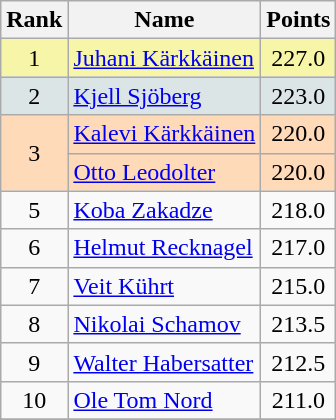<table class="wikitable sortable">
<tr>
<th align=Center>Rank</th>
<th>Name</th>
<th>Points</th>
</tr>
<tr style="background:#F7F6A8">
<td align=center>1</td>
<td> <a href='#'>Juhani Kärkkäinen</a></td>
<td align=center>227.0</td>
</tr>
<tr style="background: #DCE5E5;">
<td align=center>2</td>
<td> <a href='#'>Kjell Sjöberg</a></td>
<td align=center>223.0</td>
</tr>
<tr style="background: #FFDAB9;">
<td rowspan=2 align=center>3</td>
<td> <a href='#'>Kalevi Kärkkäinen</a></td>
<td align=center>220.0</td>
</tr>
<tr style="background: #FFDAB9;">
<td> <a href='#'>Otto Leodolter</a></td>
<td align=center>220.0</td>
</tr>
<tr>
<td align=center>5</td>
<td> <a href='#'>Koba Zakadze</a></td>
<td align=center>218.0</td>
</tr>
<tr>
<td align=center>6</td>
<td> <a href='#'>Helmut Recknagel</a></td>
<td align=center>217.0</td>
</tr>
<tr>
<td align=center>7</td>
<td> <a href='#'>Veit Kührt</a></td>
<td align=center>215.0</td>
</tr>
<tr>
<td align=center>8</td>
<td> <a href='#'>Nikolai Schamov</a></td>
<td align=center>213.5</td>
</tr>
<tr>
<td align=center>9</td>
<td> <a href='#'>Walter Habersatter</a></td>
<td align=center>212.5</td>
</tr>
<tr>
<td align=center>10</td>
<td> <a href='#'>Ole Tom Nord</a></td>
<td align=center>211.0</td>
</tr>
<tr>
</tr>
</table>
